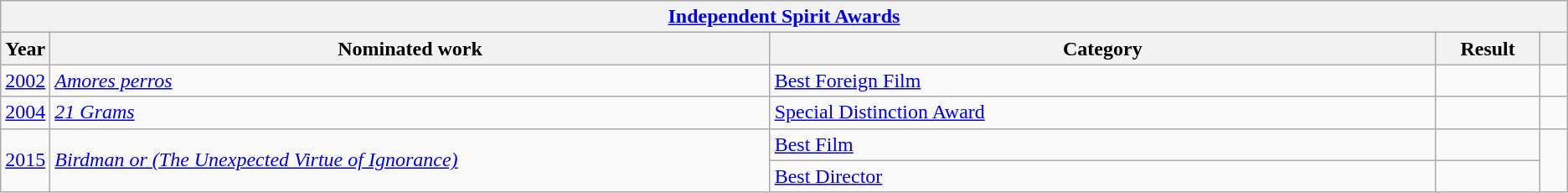<table class="wikitable">
<tr>
<th colspan="5" style="text-align:center;"><a href='#'>Independent Spirit Awards</a></th>
</tr>
<tr>
<th scope="col" style="width:1em;">Year</th>
<th scope="col" style="width:39em;">Nominated work</th>
<th scope="col" style="width:36em;">Category</th>
<th scope="col" style="width:5em;">Result</th>
<th scope="col" style="width:1em;"></th>
</tr>
<tr>
<td><a href='#'>2002</a></td>
<td><em><a href='#'>Amores perros</a></em></td>
<td><a href='#'>Best Foreign Film</a></td>
<td></td>
<td style="text-align:center;"></td>
</tr>
<tr>
<td><a href='#'>2004</a></td>
<td><em><a href='#'>21 Grams</a></em></td>
<td><a href='#'>Special Distinction Award</a></td>
<td></td>
<td style="text-align:center;"></td>
</tr>
<tr>
<td rowspan="2"><a href='#'>2015</a></td>
<td rowspan="2"><em><a href='#'>Birdman or (The Unexpected Virtue of Ignorance)</a></em></td>
<td><a href='#'>Best Film</a></td>
<td></td>
<td style="text-align:center;" rowspan="2"></td>
</tr>
<tr>
<td><a href='#'>Best Director</a></td>
<td></td>
</tr>
</table>
